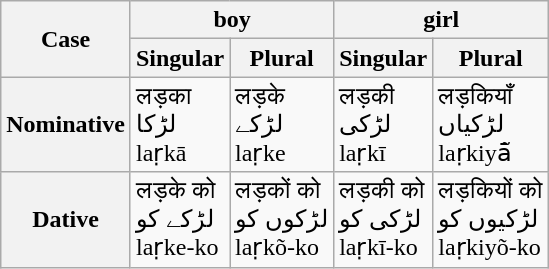<table class="wikitable">
<tr>
<th rowspan="2">Case</th>
<th colspan="2">boy</th>
<th colspan="2">girl</th>
</tr>
<tr>
<th>Singular</th>
<th>Plural</th>
<th>Singular</th>
<th>Plural</th>
</tr>
<tr>
<th>Nominative</th>
<td>लड़का<br>لڑکا<br>laṛkā</td>
<td>लड़के<br>لڑکے<br>laṛke</td>
<td>लड़की<br>لڑکی<br>laṛkī</td>
<td>लड़कियाँ<br>لڑکیاں<br>laṛkiyā̃</td>
</tr>
<tr>
<th>Dative</th>
<td>लड़के को<br>لڑکے کو<br>laṛke-ko</td>
<td>लड़कों को<br>لڑکوں کو<br>laṛkõ-ko</td>
<td>लड़की को<br>لڑکی کو<br>laṛkī-ko</td>
<td>लड़कियों को<br>لڑکیوں کو<br>laṛkiyõ-ko</td>
</tr>
</table>
